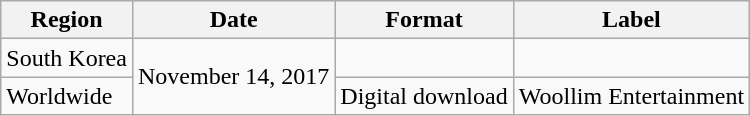<table class = "wikitable plainrowheaders">
<tr>
<th>Region</th>
<th>Date</th>
<th>Format</th>
<th>Label</th>
</tr>
<tr>
<td>South Korea</td>
<td rowspan="2">November 14, 2017</td>
<td></td>
<td></td>
</tr>
<tr>
<td>Worldwide</td>
<td>Digital download</td>
<td>Woollim Entertainment</td>
</tr>
</table>
